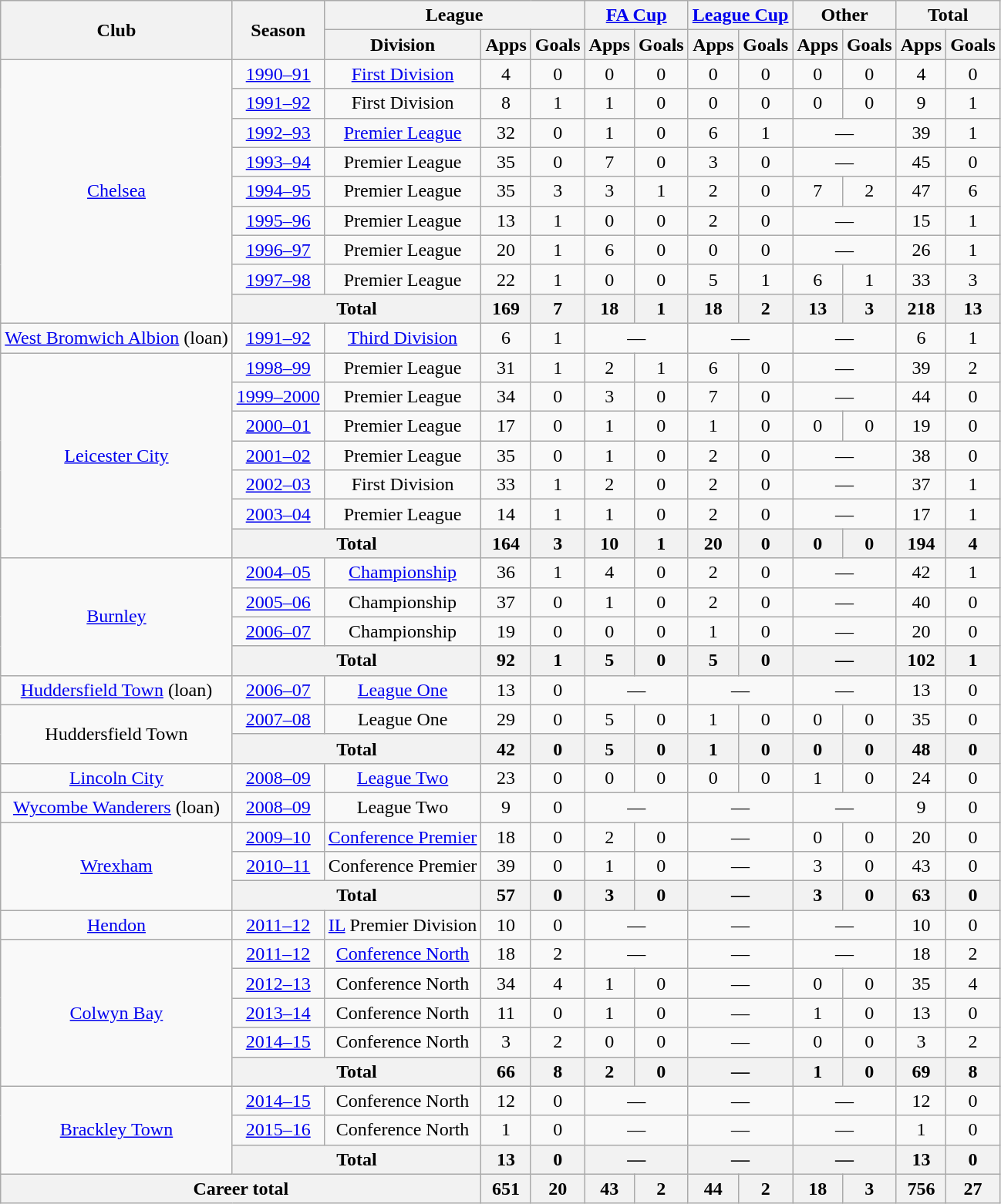<table class=wikitable style="text-align: center;">
<tr>
<th rowspan=2>Club</th>
<th rowspan=2>Season</th>
<th colspan=3>League</th>
<th colspan=2><a href='#'>FA Cup</a></th>
<th colspan=2><a href='#'>League Cup</a></th>
<th colspan=2>Other</th>
<th colspan=2>Total</th>
</tr>
<tr>
<th>Division</th>
<th>Apps</th>
<th>Goals</th>
<th>Apps</th>
<th>Goals</th>
<th>Apps</th>
<th>Goals</th>
<th>Apps</th>
<th>Goals</th>
<th>Apps</th>
<th>Goals</th>
</tr>
<tr>
<td rowspan=9><a href='#'>Chelsea</a></td>
<td><a href='#'>1990–91</a></td>
<td><a href='#'>First Division</a></td>
<td>4</td>
<td>0</td>
<td>0</td>
<td>0</td>
<td>0</td>
<td>0</td>
<td>0</td>
<td>0</td>
<td>4</td>
<td>0</td>
</tr>
<tr>
<td><a href='#'>1991–92</a></td>
<td>First Division</td>
<td>8</td>
<td>1</td>
<td>1</td>
<td>0</td>
<td>0</td>
<td>0</td>
<td>0</td>
<td>0</td>
<td>9</td>
<td>1</td>
</tr>
<tr>
<td><a href='#'>1992–93</a></td>
<td><a href='#'>Premier League</a></td>
<td>32</td>
<td>0</td>
<td>1</td>
<td>0</td>
<td>6</td>
<td>1</td>
<td colspan=2>—</td>
<td>39</td>
<td>1</td>
</tr>
<tr>
<td><a href='#'>1993–94</a></td>
<td>Premier League</td>
<td>35</td>
<td>0</td>
<td>7</td>
<td>0</td>
<td>3</td>
<td>0</td>
<td colspan=2>—</td>
<td>45</td>
<td>0</td>
</tr>
<tr>
<td><a href='#'>1994–95</a></td>
<td>Premier League</td>
<td>35</td>
<td>3</td>
<td>3</td>
<td>1</td>
<td>2</td>
<td>0</td>
<td>7</td>
<td>2</td>
<td>47</td>
<td>6</td>
</tr>
<tr>
<td><a href='#'>1995–96</a></td>
<td>Premier League</td>
<td>13</td>
<td>1</td>
<td>0</td>
<td>0</td>
<td>2</td>
<td>0</td>
<td colspan=2>—</td>
<td>15</td>
<td>1</td>
</tr>
<tr>
<td><a href='#'>1996–97</a></td>
<td>Premier League</td>
<td>20</td>
<td>1</td>
<td>6</td>
<td>0</td>
<td>0</td>
<td>0</td>
<td colspan=2>—</td>
<td>26</td>
<td>1</td>
</tr>
<tr>
<td><a href='#'>1997–98</a></td>
<td>Premier League</td>
<td>22</td>
<td>1</td>
<td>0</td>
<td>0</td>
<td>5</td>
<td>1</td>
<td>6</td>
<td>1</td>
<td>33</td>
<td>3</td>
</tr>
<tr>
<th colspan=2>Total</th>
<th>169</th>
<th>7</th>
<th>18</th>
<th>1</th>
<th>18</th>
<th>2</th>
<th>13</th>
<th>3</th>
<th>218</th>
<th>13</th>
</tr>
<tr>
<td><a href='#'>West Bromwich Albion</a> (loan)</td>
<td><a href='#'>1991–92</a></td>
<td><a href='#'>Third Division</a></td>
<td>6</td>
<td>1</td>
<td colspan=2>—</td>
<td colspan=2>—</td>
<td colspan=2>—</td>
<td>6</td>
<td>1</td>
</tr>
<tr>
<td rowspan=7><a href='#'>Leicester City</a></td>
<td><a href='#'>1998–99</a></td>
<td>Premier League</td>
<td>31</td>
<td>1</td>
<td>2</td>
<td>1</td>
<td>6</td>
<td>0</td>
<td colspan=2>—</td>
<td>39</td>
<td>2</td>
</tr>
<tr>
<td><a href='#'>1999–2000</a></td>
<td>Premier League</td>
<td>34</td>
<td>0</td>
<td>3</td>
<td>0</td>
<td>7</td>
<td>0</td>
<td colspan=2>—</td>
<td>44</td>
<td>0</td>
</tr>
<tr>
<td><a href='#'>2000–01</a></td>
<td>Premier League</td>
<td>17</td>
<td>0</td>
<td>1</td>
<td>0</td>
<td>1</td>
<td>0</td>
<td>0</td>
<td>0</td>
<td>19</td>
<td>0</td>
</tr>
<tr>
<td><a href='#'>2001–02</a></td>
<td>Premier League</td>
<td>35</td>
<td>0</td>
<td>1</td>
<td>0</td>
<td>2</td>
<td>0</td>
<td colspan=2>—</td>
<td>38</td>
<td>0</td>
</tr>
<tr>
<td><a href='#'>2002–03</a></td>
<td>First Division</td>
<td>33</td>
<td>1</td>
<td>2</td>
<td>0</td>
<td>2</td>
<td>0</td>
<td colspan=2>—</td>
<td>37</td>
<td>1</td>
</tr>
<tr>
<td><a href='#'>2003–04</a></td>
<td>Premier League</td>
<td>14</td>
<td>1</td>
<td>1</td>
<td>0</td>
<td>2</td>
<td>0</td>
<td colspan=2>—</td>
<td>17</td>
<td>1</td>
</tr>
<tr>
<th colspan=2>Total</th>
<th>164</th>
<th>3</th>
<th>10</th>
<th>1</th>
<th>20</th>
<th>0</th>
<th>0</th>
<th>0</th>
<th>194</th>
<th>4</th>
</tr>
<tr>
<td rowspan=4><a href='#'>Burnley</a></td>
<td><a href='#'>2004–05</a></td>
<td><a href='#'>Championship</a></td>
<td>36</td>
<td>1</td>
<td>4</td>
<td>0</td>
<td>2</td>
<td>0</td>
<td colspan=2>—</td>
<td>42</td>
<td>1</td>
</tr>
<tr>
<td><a href='#'>2005–06</a></td>
<td>Championship</td>
<td>37</td>
<td>0</td>
<td>1</td>
<td>0</td>
<td>2</td>
<td>0</td>
<td colspan=2>—</td>
<td>40</td>
<td>0</td>
</tr>
<tr>
<td><a href='#'>2006–07</a></td>
<td>Championship</td>
<td>19</td>
<td>0</td>
<td>0</td>
<td>0</td>
<td>1</td>
<td>0</td>
<td colspan=2>—</td>
<td>20</td>
<td>0</td>
</tr>
<tr>
<th colspan=2>Total</th>
<th>92</th>
<th>1</th>
<th>5</th>
<th>0</th>
<th>5</th>
<th>0</th>
<th colspan=2>—</th>
<th>102</th>
<th>1</th>
</tr>
<tr>
<td><a href='#'>Huddersfield Town</a> (loan)</td>
<td><a href='#'>2006–07</a></td>
<td><a href='#'>League One</a></td>
<td>13</td>
<td>0</td>
<td colspan=2>—</td>
<td colspan=2>—</td>
<td colspan=2>—</td>
<td>13</td>
<td>0</td>
</tr>
<tr>
<td rowspan=2>Huddersfield Town</td>
<td><a href='#'>2007–08</a></td>
<td>League One</td>
<td>29</td>
<td>0</td>
<td>5</td>
<td>0</td>
<td>1</td>
<td>0</td>
<td>0</td>
<td>0</td>
<td>35</td>
<td>0</td>
</tr>
<tr>
<th colspan=2>Total</th>
<th>42</th>
<th>0</th>
<th>5</th>
<th>0</th>
<th>1</th>
<th>0</th>
<th>0</th>
<th>0</th>
<th>48</th>
<th>0</th>
</tr>
<tr>
<td><a href='#'>Lincoln City</a></td>
<td><a href='#'>2008–09</a></td>
<td><a href='#'>League Two</a></td>
<td>23</td>
<td>0</td>
<td>0</td>
<td>0</td>
<td>0</td>
<td>0</td>
<td>1</td>
<td>0</td>
<td>24</td>
<td>0</td>
</tr>
<tr>
<td><a href='#'>Wycombe Wanderers</a> (loan)</td>
<td><a href='#'>2008–09</a></td>
<td>League Two</td>
<td>9</td>
<td>0</td>
<td colspan=2>—</td>
<td colspan=2>—</td>
<td colspan=2>—</td>
<td>9</td>
<td>0</td>
</tr>
<tr>
<td rowspan=3><a href='#'>Wrexham</a></td>
<td><a href='#'>2009–10</a></td>
<td><a href='#'>Conference Premier</a></td>
<td>18</td>
<td>0</td>
<td>2</td>
<td>0</td>
<td colspan=2>—</td>
<td>0</td>
<td>0</td>
<td>20</td>
<td>0</td>
</tr>
<tr>
<td><a href='#'>2010–11</a></td>
<td>Conference Premier</td>
<td>39</td>
<td>0</td>
<td>1</td>
<td>0</td>
<td colspan=2>—</td>
<td>3</td>
<td>0</td>
<td>43</td>
<td>0</td>
</tr>
<tr>
<th colspan=2>Total</th>
<th>57</th>
<th>0</th>
<th>3</th>
<th>0</th>
<th colspan=2>—</th>
<th>3</th>
<th>0</th>
<th>63</th>
<th>0</th>
</tr>
<tr>
<td><a href='#'>Hendon</a></td>
<td><a href='#'>2011–12</a></td>
<td><a href='#'>IL</a> Premier Division</td>
<td>10</td>
<td>0</td>
<td colspan=2>—</td>
<td colspan=2>—</td>
<td colspan=2>—</td>
<td>10</td>
<td>0</td>
</tr>
<tr>
<td rowspan=5><a href='#'>Colwyn Bay</a></td>
<td><a href='#'>2011–12</a></td>
<td><a href='#'>Conference North</a></td>
<td>18</td>
<td>2</td>
<td colspan=2>—</td>
<td colspan=2>—</td>
<td colspan=2>—</td>
<td>18</td>
<td>2</td>
</tr>
<tr>
<td><a href='#'>2012–13</a></td>
<td>Conference North</td>
<td>34</td>
<td>4</td>
<td>1</td>
<td>0</td>
<td colspan=2>—</td>
<td>0</td>
<td>0</td>
<td>35</td>
<td>4</td>
</tr>
<tr>
<td><a href='#'>2013–14</a></td>
<td>Conference North</td>
<td>11</td>
<td>0</td>
<td>1</td>
<td>0</td>
<td colspan=2>—</td>
<td>1</td>
<td>0</td>
<td>13</td>
<td>0</td>
</tr>
<tr>
<td><a href='#'>2014–15</a></td>
<td>Conference North</td>
<td>3</td>
<td>2</td>
<td>0</td>
<td>0</td>
<td colspan=2>—</td>
<td>0</td>
<td>0</td>
<td>3</td>
<td>2</td>
</tr>
<tr>
<th colspan=2>Total</th>
<th>66</th>
<th>8</th>
<th>2</th>
<th>0</th>
<th colspan=2>—</th>
<th>1</th>
<th>0</th>
<th>69</th>
<th>8</th>
</tr>
<tr>
<td rowspan=3><a href='#'>Brackley Town</a></td>
<td><a href='#'>2014–15</a></td>
<td>Conference North</td>
<td>12</td>
<td>0</td>
<td colspan=2>—</td>
<td colspan=2>—</td>
<td colspan=2>—</td>
<td>12</td>
<td>0</td>
</tr>
<tr>
<td><a href='#'>2015–16</a></td>
<td>Conference North</td>
<td>1</td>
<td>0</td>
<td colspan=2>—</td>
<td colspan=2>—</td>
<td colspan=2>—</td>
<td>1</td>
<td>0</td>
</tr>
<tr>
<th colspan=2>Total</th>
<th>13</th>
<th>0</th>
<th colspan=2>—</th>
<th colspan=2>—</th>
<th colspan=2>—</th>
<th>13</th>
<th>0</th>
</tr>
<tr>
<th colspan=3>Career total</th>
<th>651</th>
<th>20</th>
<th>43</th>
<th>2</th>
<th>44</th>
<th>2</th>
<th>18</th>
<th>3</th>
<th>756</th>
<th>27</th>
</tr>
</table>
